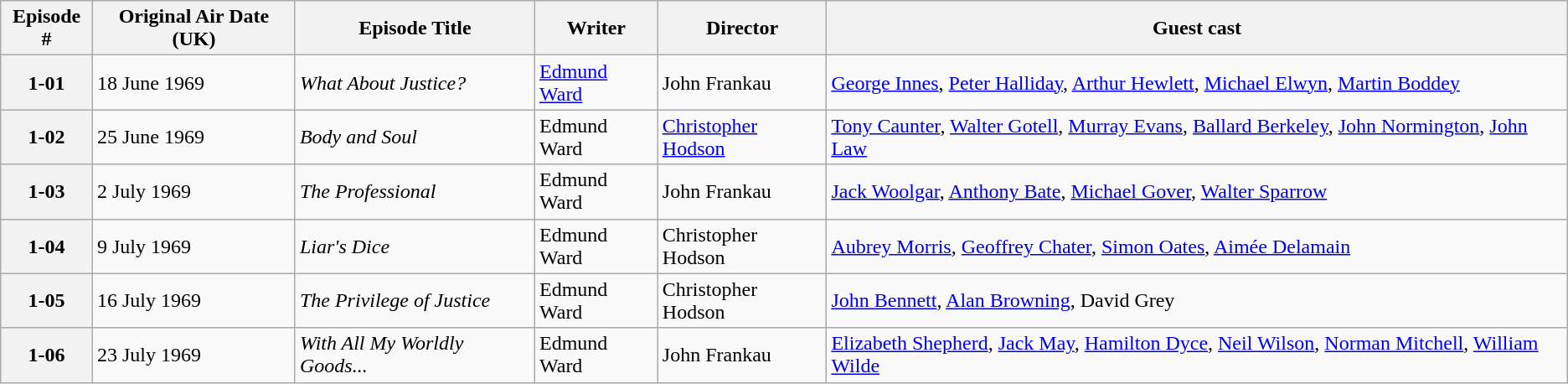<table class="wikitable">
<tr>
<th>Episode #</th>
<th>Original Air Date (UK)</th>
<th>Episode Title</th>
<th>Writer</th>
<th>Director</th>
<th>Guest cast</th>
</tr>
<tr>
<th style="text-align:center;">1-01</th>
<td>18 June 1969</td>
<td><em>What About Justice?</em></td>
<td><a href='#'>Edmund Ward</a></td>
<td>John Frankau</td>
<td><a href='#'>George Innes</a>, <a href='#'>Peter Halliday</a>, <a href='#'>Arthur Hewlett</a>, <a href='#'>Michael Elwyn</a>, <a href='#'>Martin Boddey</a></td>
</tr>
<tr>
<th style="text-align:center;">1-02</th>
<td>25 June 1969</td>
<td><em>Body and Soul</em></td>
<td>Edmund Ward</td>
<td><a href='#'>Christopher Hodson</a></td>
<td><a href='#'>Tony Caunter</a>, <a href='#'>Walter Gotell</a>, <a href='#'>Murray Evans</a>, <a href='#'>Ballard Berkeley</a>, <a href='#'>John Normington</a>, <a href='#'>John Law</a></td>
</tr>
<tr>
<th style="text-align:center;">1-03</th>
<td>2 July 1969</td>
<td><em>The Professional</em></td>
<td>Edmund Ward</td>
<td>John Frankau</td>
<td><a href='#'>Jack Woolgar</a>, <a href='#'>Anthony Bate</a>, <a href='#'>Michael Gover</a>, <a href='#'>Walter Sparrow</a></td>
</tr>
<tr>
<th style="text-align:center;">1-04</th>
<td>9 July 1969</td>
<td><em>Liar's Dice</em></td>
<td>Edmund Ward</td>
<td>Christopher Hodson</td>
<td><a href='#'>Aubrey Morris</a>, <a href='#'>Geoffrey Chater</a>, <a href='#'>Simon Oates</a>, <a href='#'>Aimée Delamain</a></td>
</tr>
<tr>
<th style="text-align:center;">1-05</th>
<td>16 July 1969</td>
<td><em>The Privilege of Justice</em></td>
<td>Edmund Ward</td>
<td>Christopher Hodson</td>
<td><a href='#'>John Bennett</a>, <a href='#'>Alan Browning</a>, David Grey</td>
</tr>
<tr>
<th style="text-align:center;">1-06</th>
<td>23 July 1969</td>
<td><em>With All My Worldly Goods...</em></td>
<td>Edmund Ward</td>
<td>John Frankau</td>
<td><a href='#'>Elizabeth Shepherd</a>, <a href='#'>Jack May</a>, <a href='#'>Hamilton Dyce</a>, <a href='#'>Neil Wilson</a>, <a href='#'>Norman Mitchell</a>, <a href='#'>William Wilde</a></td>
</tr>
</table>
